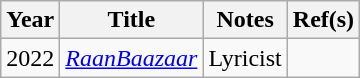<table class="wikitable sortable">
<tr>
<th>Year</th>
<th>Title</th>
<th>Notes</th>
<th>Ref(s)</th>
</tr>
<tr>
<td>2022</td>
<td><em><a href='#'>RaanBaazaar</a></em></td>
<td>Lyricist</td>
<td></td>
</tr>
</table>
